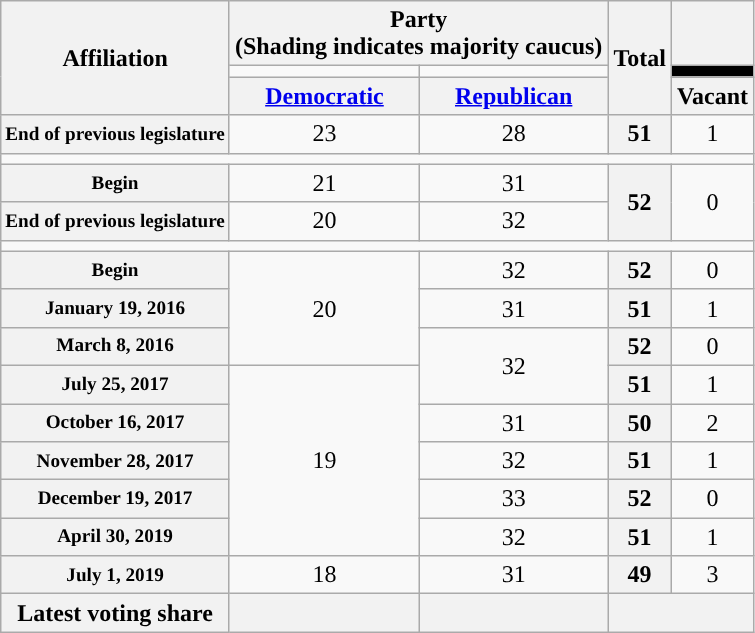<table class="wikitable" style="text-align:center">
<tr>
<th rowspan="3">Affiliation</th>
<th colspan="2">Party<div>(Shading indicates majority caucus)</div></th>
<th rowspan="3">Total</th>
<th></th>
</tr>
<tr style="height:5px">
<td style="background-color:"></td>
<td style="background-color:"></td>
<td style="background: black"></td>
</tr>
<tr>
<th><a href='#'>Democratic</a></th>
<th><a href='#'>Republican</a></th>
<th>Vacant</th>
</tr>
<tr>
<th nowrap="" style="font-size:80%">End of previous legislature</th>
<td>23</td>
<td>28</td>
<th>51</th>
<td>1</td>
</tr>
<tr>
<td colspan="5"></td>
</tr>
<tr>
<th nowrap="" style="font-size:80%">Begin</th>
<td>21</td>
<td>31</td>
<th rowspan="2">52</th>
<td rowspan="2">0</td>
</tr>
<tr>
<th nowrap="" style="font-size:80%">End of previous legislature</th>
<td>20</td>
<td>32</td>
</tr>
<tr>
<td colspan="5"></td>
</tr>
<tr>
<th nowrap="" style="font-size:80%">Begin</th>
<td rowspan="3">20</td>
<td>32</td>
<th>52</th>
<td>0</td>
</tr>
<tr>
<th nowrap="" style="font-size:80%">January 19, 2016</th>
<td>31</td>
<th>51</th>
<td>1</td>
</tr>
<tr>
<th nowrap="" style="font-size:80%">March 8, 2016</th>
<td rowspan="2" >32</td>
<th>52</th>
<td>0</td>
</tr>
<tr>
<th nowrap="" style="font-size:80%">July 25, 2017</th>
<td rowspan="5">19</td>
<th>51</th>
<td>1</td>
</tr>
<tr>
<th nowrap="" style="font-size:80%">October 16, 2017</th>
<td>31</td>
<th>50</th>
<td>2</td>
</tr>
<tr>
<th nowrap="" style="font-size:80%">November 28, 2017</th>
<td>32</td>
<th>51</th>
<td>1</td>
</tr>
<tr>
<th nowrap="" style="font-size:80%">December 19, 2017</th>
<td>33</td>
<th>52</th>
<td>0</td>
</tr>
<tr>
<th nowrap="" style="font-size:80%">April 30, 2019</th>
<td>32</td>
<th>51</th>
<td>1</td>
</tr>
<tr>
<th nowrap="" style="font-size:80%">July 1, 2019</th>
<td>18</td>
<td>31</td>
<th>49</th>
<td>3</td>
</tr>
<tr>
<th>Latest voting share</th>
<th></th>
<th></th>
<th colspan="2"></th>
</tr>
</table>
